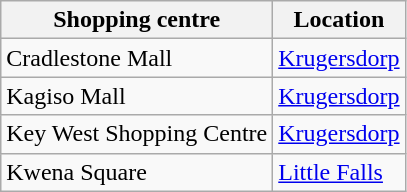<table class="wikitable sortable">
<tr>
<th>Shopping centre</th>
<th>Location</th>
</tr>
<tr>
<td>Cradlestone Mall</td>
<td><a href='#'>Krugersdorp</a></td>
</tr>
<tr>
<td>Kagiso Mall</td>
<td><a href='#'>Krugersdorp</a></td>
</tr>
<tr>
<td>Key West Shopping Centre</td>
<td><a href='#'>Krugersdorp</a></td>
</tr>
<tr>
<td>Kwena Square</td>
<td><a href='#'>Little Falls</a></td>
</tr>
</table>
